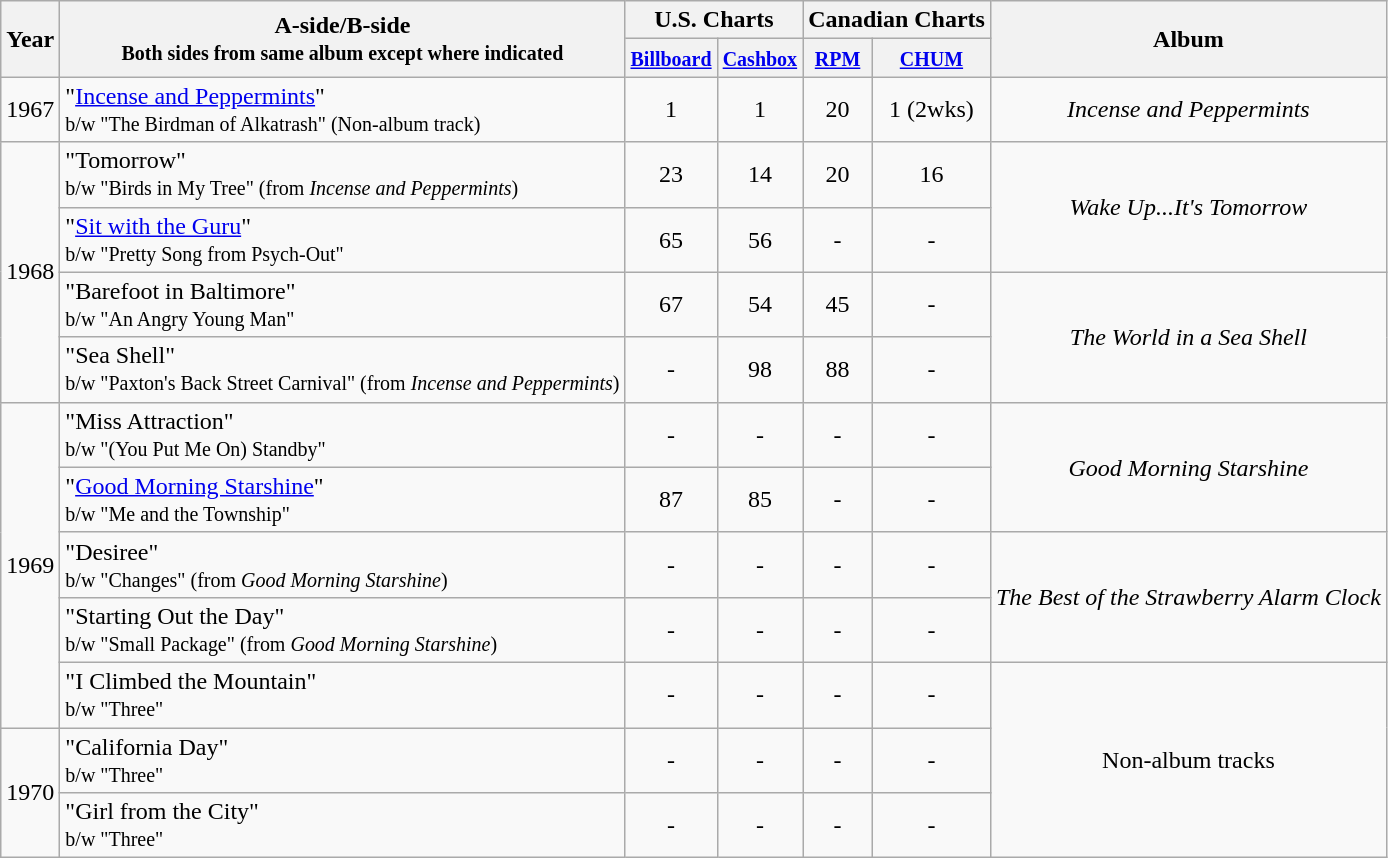<table class="wikitable">
<tr>
<th style="text-align:center;" rowspan="2">Year</th>
<th style="text-align:center;" rowspan="2">A-side/B-side<br><small>Both sides from same album except where indicated</small></th>
<th style="text-align:center;" colspan="2">U.S. Charts</th>
<th style="text-align:center;" colspan="2">Canadian Charts</th>
<th style="text-align:center;" rowspan="2">Album</th>
</tr>
<tr>
<th style="text-align:center;"><small><a href='#'>Billboard</a></small></th>
<th style="text-align:center;"><small><a href='#'>Cashbox</a></small></th>
<th style="text-align:center;"><small><a href='#'>RPM</a></small></th>
<th style="text-align:center;"><small><a href='#'>CHUM</a></small></th>
</tr>
<tr>
<td>1967</td>
<td style="text-align:left;">"<a href='#'>Incense and Peppermints</a>"<br><small>b/w "The Birdman of Alkatrash" (Non-album track)</small></td>
<td style="text-align:center;">1</td>
<td style="text-align:center;">1</td>
<td style="text-align:center;">20</td>
<td style="text-align:center;">1 (2wks)</td>
<td style="text-align:center;"><em>Incense and Peppermints</em></td>
</tr>
<tr>
<td rowspan="4">1968</td>
<td style="text-align:left;">"Tomorrow"<br><small>b/w "Birds in My Tree" (from <em>Incense and Peppermints</em>)</small></td>
<td style="text-align:center;">23</td>
<td style="text-align:center;">14</td>
<td style="text-align:center;">20</td>
<td style="text-align:center;">16</td>
<td style="text-align:center;" rowspan="2"><em>Wake Up...It's Tomorrow</em></td>
</tr>
<tr>
<td style="text-align:left;">"<a href='#'>Sit with the Guru</a>"<br><small>b/w "Pretty Song from Psych-Out"</small></td>
<td style="text-align:center;">65</td>
<td style="text-align:center;">56</td>
<td style="text-align:center;">-</td>
<td style="text-align:center;">-</td>
</tr>
<tr>
<td style="text-align:left;">"Barefoot in Baltimore"<br><small>b/w "An Angry Young Man"</small></td>
<td style="text-align:center;">67</td>
<td style="text-align:center;">54</td>
<td style="text-align:center;">45</td>
<td style="text-align:center;">-</td>
<td style="text-align:center;" rowspan="2"><em>The World in a Sea Shell</em></td>
</tr>
<tr>
<td style="text-align:left;">"Sea Shell"<br><small>b/w "Paxton's Back Street Carnival" (from <em>Incense and Peppermints</em>)</small></td>
<td style="text-align:center;">-</td>
<td style="text-align:center;">98</td>
<td style="text-align:center;">88</td>
<td style="text-align:center;">-</td>
</tr>
<tr>
<td rowspan="5">1969</td>
<td style="text-align:left;">"Miss Attraction"<br><small>b/w "(You Put Me On) Standby"</small></td>
<td style="text-align:center;">-</td>
<td style="text-align:center;">-</td>
<td style="text-align:center;">-</td>
<td style="text-align:center;">-</td>
<td style="text-align:center;" rowspan="2"><em>Good Morning Starshine</em></td>
</tr>
<tr>
<td style="text-align:left;">"<a href='#'>Good Morning Starshine</a>"<br><small>b/w "Me and the Township"</small></td>
<td style="text-align:center;">87</td>
<td style="text-align:center;">85</td>
<td style="text-align:center;">-</td>
<td style="text-align:center;">-</td>
</tr>
<tr>
<td style="text-align:left;">"Desiree"<br><small>b/w "Changes" (from <em>Good Morning Starshine</em>)</small></td>
<td style="text-align:center;">-</td>
<td style="text-align:center;">-</td>
<td style="text-align:center;">-</td>
<td style="text-align:center;">-</td>
<td style="text-align:center;" rowspan="2"><em>The Best of the Strawberry Alarm Clock</em></td>
</tr>
<tr>
<td style="text-align:left;">"Starting Out the Day"<br><small>b/w "Small Package" (from <em>Good Morning Starshine</em>)</small></td>
<td style="text-align:center;">-</td>
<td style="text-align:center;">-</td>
<td style="text-align:center;">-</td>
<td style="text-align:center;">-</td>
</tr>
<tr>
<td style="text-align:left;">"I Climbed the Mountain"<br><small>b/w "Three"</small></td>
<td style="text-align:center;">-</td>
<td style="text-align:center;">-</td>
<td style="text-align:center;">-</td>
<td style="text-align:center;">-</td>
<td style="text-align:center;" rowspan="3">Non-album tracks</td>
</tr>
<tr>
<td rowspan="2">1970</td>
<td style="text-align:left;">"California Day"<br><small>b/w "Three"</small></td>
<td style="text-align:center;">-</td>
<td style="text-align:center;">-</td>
<td style="text-align:center;">-</td>
<td style="text-align:center;">-</td>
</tr>
<tr>
<td style="text-align:left;">"Girl from the City"<br><small>b/w "Three"</small></td>
<td style="text-align:center;">-</td>
<td style="text-align:center;">-</td>
<td style="text-align:center;">-</td>
<td style="text-align:center;">-</td>
</tr>
</table>
